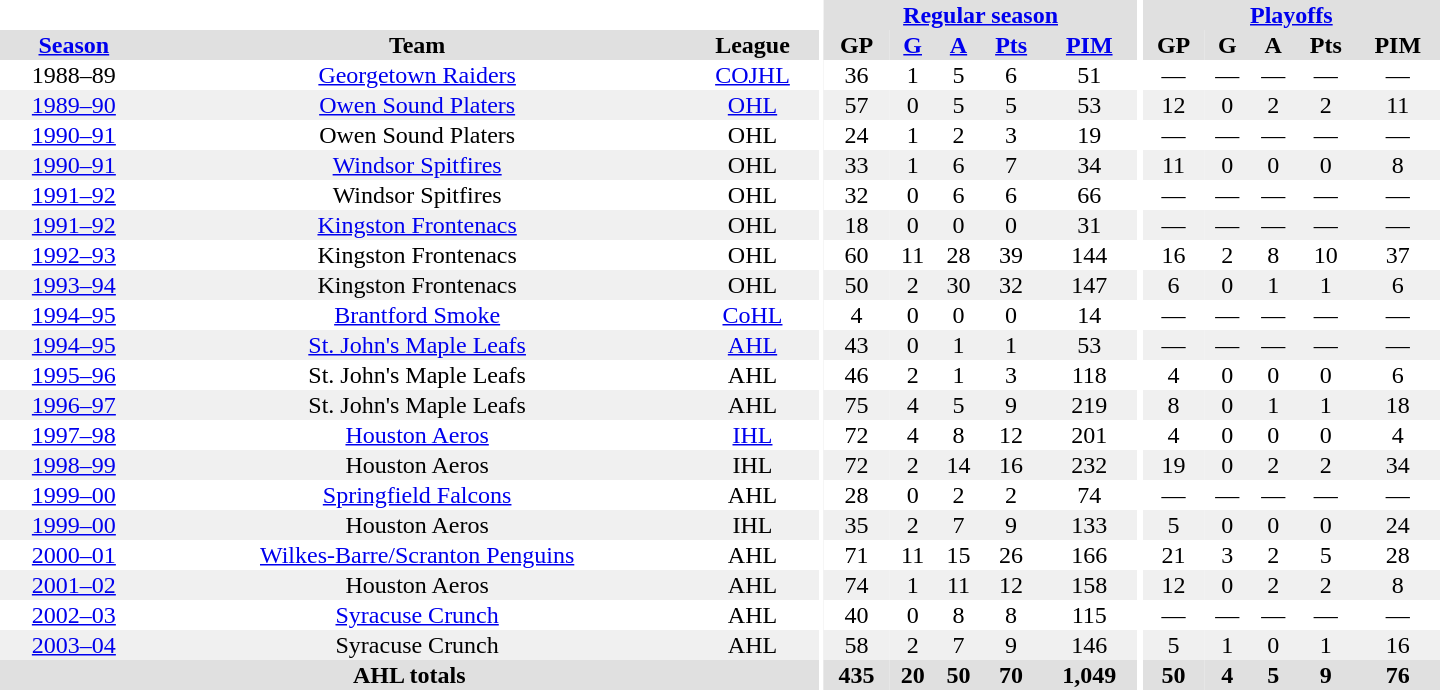<table border="0" cellpadding="1" cellspacing="0" style="text-align:center; width:60em">
<tr bgcolor="#e0e0e0">
<th colspan="3" bgcolor="#ffffff"></th>
<th rowspan="99" bgcolor="#ffffff"></th>
<th colspan="5"><a href='#'>Regular season</a></th>
<th rowspan="99" bgcolor="#ffffff"></th>
<th colspan="5"><a href='#'>Playoffs</a></th>
</tr>
<tr bgcolor="#e0e0e0">
<th><a href='#'>Season</a></th>
<th>Team</th>
<th>League</th>
<th>GP</th>
<th><a href='#'>G</a></th>
<th><a href='#'>A</a></th>
<th><a href='#'>Pts</a></th>
<th><a href='#'>PIM</a></th>
<th>GP</th>
<th>G</th>
<th>A</th>
<th>Pts</th>
<th>PIM</th>
</tr>
<tr>
<td>1988–89</td>
<td><a href='#'>Georgetown Raiders</a></td>
<td><a href='#'>COJHL</a></td>
<td>36</td>
<td>1</td>
<td>5</td>
<td>6</td>
<td>51</td>
<td>—</td>
<td>—</td>
<td>—</td>
<td>—</td>
<td>—</td>
</tr>
<tr bgcolor="#f0f0f0">
<td><a href='#'>1989–90</a></td>
<td><a href='#'>Owen Sound Platers</a></td>
<td><a href='#'>OHL</a></td>
<td>57</td>
<td>0</td>
<td>5</td>
<td>5</td>
<td>53</td>
<td>12</td>
<td>0</td>
<td>2</td>
<td>2</td>
<td>11</td>
</tr>
<tr>
<td><a href='#'>1990–91</a></td>
<td>Owen Sound Platers</td>
<td>OHL</td>
<td>24</td>
<td>1</td>
<td>2</td>
<td>3</td>
<td>19</td>
<td>—</td>
<td>—</td>
<td>—</td>
<td>—</td>
<td>—</td>
</tr>
<tr bgcolor="#f0f0f0">
<td><a href='#'>1990–91</a></td>
<td><a href='#'>Windsor Spitfires</a></td>
<td>OHL</td>
<td>33</td>
<td>1</td>
<td>6</td>
<td>7</td>
<td>34</td>
<td>11</td>
<td>0</td>
<td>0</td>
<td>0</td>
<td>8</td>
</tr>
<tr>
<td><a href='#'>1991–92</a></td>
<td>Windsor Spitfires</td>
<td>OHL</td>
<td>32</td>
<td>0</td>
<td>6</td>
<td>6</td>
<td>66</td>
<td>—</td>
<td>—</td>
<td>—</td>
<td>—</td>
<td>—</td>
</tr>
<tr bgcolor="#f0f0f0">
<td><a href='#'>1991–92</a></td>
<td><a href='#'>Kingston Frontenacs</a></td>
<td>OHL</td>
<td>18</td>
<td>0</td>
<td>0</td>
<td>0</td>
<td>31</td>
<td>—</td>
<td>—</td>
<td>—</td>
<td>—</td>
<td>—</td>
</tr>
<tr>
<td><a href='#'>1992–93</a></td>
<td>Kingston Frontenacs</td>
<td>OHL</td>
<td>60</td>
<td>11</td>
<td>28</td>
<td>39</td>
<td>144</td>
<td>16</td>
<td>2</td>
<td>8</td>
<td>10</td>
<td>37</td>
</tr>
<tr bgcolor="#f0f0f0">
<td><a href='#'>1993–94</a></td>
<td>Kingston Frontenacs</td>
<td>OHL</td>
<td>50</td>
<td>2</td>
<td>30</td>
<td>32</td>
<td>147</td>
<td>6</td>
<td>0</td>
<td>1</td>
<td>1</td>
<td>6</td>
</tr>
<tr>
<td><a href='#'>1994–95</a></td>
<td><a href='#'>Brantford Smoke</a></td>
<td><a href='#'>CoHL</a></td>
<td>4</td>
<td>0</td>
<td>0</td>
<td>0</td>
<td>14</td>
<td>—</td>
<td>—</td>
<td>—</td>
<td>—</td>
<td>—</td>
</tr>
<tr bgcolor="#f0f0f0">
<td><a href='#'>1994–95</a></td>
<td><a href='#'>St. John's Maple Leafs</a></td>
<td><a href='#'>AHL</a></td>
<td>43</td>
<td>0</td>
<td>1</td>
<td>1</td>
<td>53</td>
<td>—</td>
<td>—</td>
<td>—</td>
<td>—</td>
<td>—</td>
</tr>
<tr>
<td><a href='#'>1995–96</a></td>
<td>St. John's Maple Leafs</td>
<td>AHL</td>
<td>46</td>
<td>2</td>
<td>1</td>
<td>3</td>
<td>118</td>
<td>4</td>
<td>0</td>
<td>0</td>
<td>0</td>
<td>6</td>
</tr>
<tr bgcolor="#f0f0f0">
<td><a href='#'>1996–97</a></td>
<td>St. John's Maple Leafs</td>
<td>AHL</td>
<td>75</td>
<td>4</td>
<td>5</td>
<td>9</td>
<td>219</td>
<td>8</td>
<td>0</td>
<td>1</td>
<td>1</td>
<td>18</td>
</tr>
<tr>
<td><a href='#'>1997–98</a></td>
<td><a href='#'>Houston Aeros</a></td>
<td><a href='#'>IHL</a></td>
<td>72</td>
<td>4</td>
<td>8</td>
<td>12</td>
<td>201</td>
<td>4</td>
<td>0</td>
<td>0</td>
<td>0</td>
<td>4</td>
</tr>
<tr bgcolor="#f0f0f0">
<td><a href='#'>1998–99</a></td>
<td>Houston Aeros</td>
<td>IHL</td>
<td>72</td>
<td>2</td>
<td>14</td>
<td>16</td>
<td>232</td>
<td>19</td>
<td>0</td>
<td>2</td>
<td>2</td>
<td>34</td>
</tr>
<tr>
<td><a href='#'>1999–00</a></td>
<td><a href='#'>Springfield Falcons</a></td>
<td>AHL</td>
<td>28</td>
<td>0</td>
<td>2</td>
<td>2</td>
<td>74</td>
<td>—</td>
<td>—</td>
<td>—</td>
<td>—</td>
<td>—</td>
</tr>
<tr bgcolor="#f0f0f0">
<td><a href='#'>1999–00</a></td>
<td>Houston Aeros</td>
<td>IHL</td>
<td>35</td>
<td>2</td>
<td>7</td>
<td>9</td>
<td>133</td>
<td>5</td>
<td>0</td>
<td>0</td>
<td>0</td>
<td>24</td>
</tr>
<tr>
<td><a href='#'>2000–01</a></td>
<td><a href='#'>Wilkes-Barre/Scranton Penguins</a></td>
<td>AHL</td>
<td>71</td>
<td>11</td>
<td>15</td>
<td>26</td>
<td>166</td>
<td>21</td>
<td>3</td>
<td>2</td>
<td>5</td>
<td>28</td>
</tr>
<tr bgcolor="#f0f0f0">
<td><a href='#'>2001–02</a></td>
<td>Houston Aeros</td>
<td>AHL</td>
<td>74</td>
<td>1</td>
<td>11</td>
<td>12</td>
<td>158</td>
<td>12</td>
<td>0</td>
<td>2</td>
<td>2</td>
<td>8</td>
</tr>
<tr>
<td><a href='#'>2002–03</a></td>
<td><a href='#'>Syracuse Crunch</a></td>
<td>AHL</td>
<td>40</td>
<td>0</td>
<td>8</td>
<td>8</td>
<td>115</td>
<td>—</td>
<td>—</td>
<td>—</td>
<td>—</td>
<td>—</td>
</tr>
<tr bgcolor="#f0f0f0">
<td><a href='#'>2003–04</a></td>
<td>Syracuse Crunch</td>
<td>AHL</td>
<td>58</td>
<td>2</td>
<td>7</td>
<td>9</td>
<td>146</td>
<td>5</td>
<td>1</td>
<td>0</td>
<td>1</td>
<td>16</td>
</tr>
<tr>
</tr>
<tr ALIGN="center" bgcolor="#e0e0e0">
<th colspan="3">AHL totals</th>
<th ALIGN="center">435</th>
<th ALIGN="center">20</th>
<th ALIGN="center">50</th>
<th ALIGN="center">70</th>
<th ALIGN="center">1,049</th>
<th ALIGN="center">50</th>
<th ALIGN="center">4</th>
<th ALIGN="center">5</th>
<th ALIGN="center">9</th>
<th ALIGN="center">76</th>
</tr>
</table>
